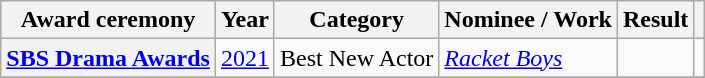<table class="wikitable plainrowheaders sortable">
<tr>
<th scope="col">Award ceremony</th>
<th scope="col">Year</th>
<th scope="col">Category</th>
<th scope="col">Nominee / Work</th>
<th scope="col">Result</th>
<th scope="col" class="unsortable"></th>
</tr>
<tr>
<th scope="row"  rowspan="1"><a href='#'>SBS Drama Awards</a></th>
<td rowspan=1><a href='#'>2021</a></td>
<td>Best New Actor</td>
<td><em><a href='#'>Racket Boys</a></em></td>
<td></td>
<td></td>
</tr>
<tr>
</tr>
</table>
